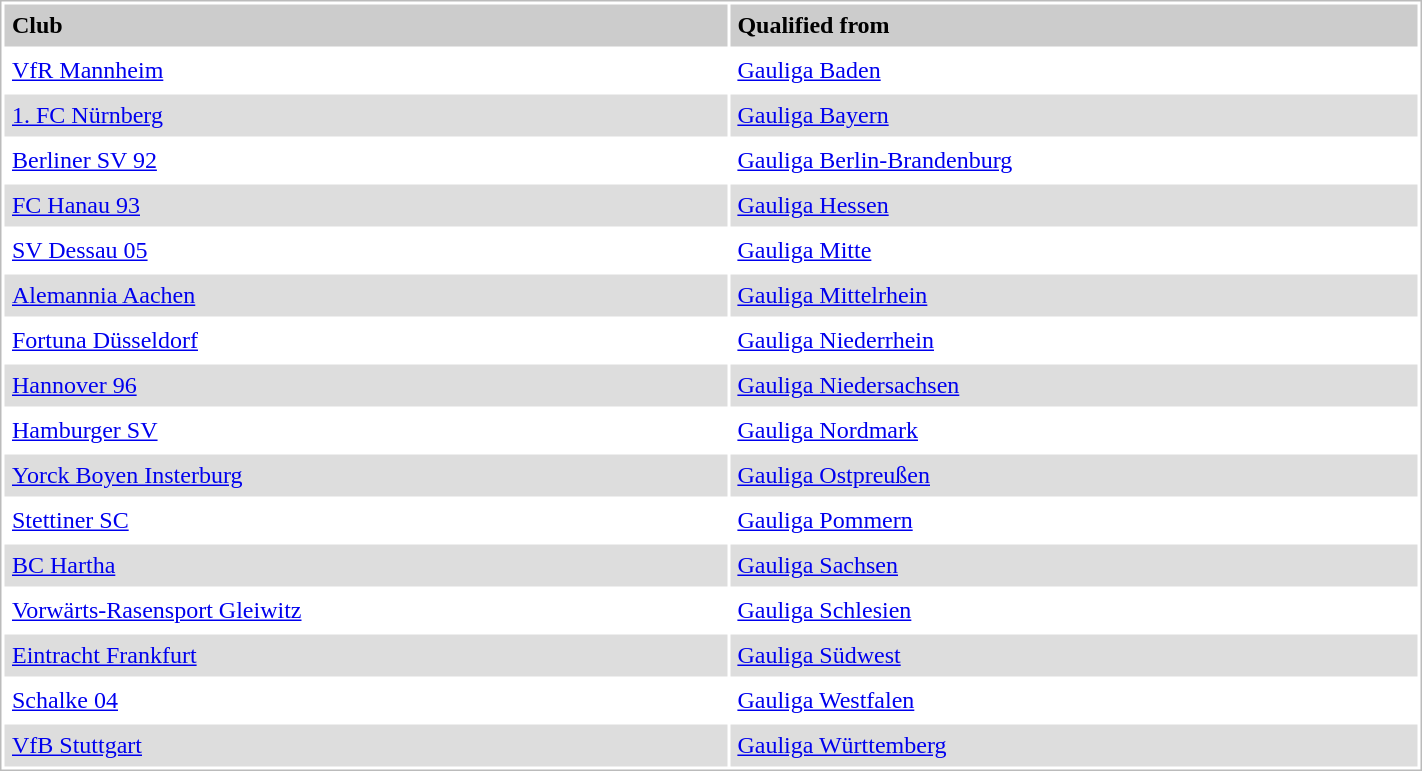<table style="border:1px solid #bbb;background:#fff;" cellpadding="5" cellspacing="2" width="75%">
<tr style="background:#ccc;font-weight:bold">
<td>Club</td>
<td>Qualified from</td>
</tr>
<tr>
<td><a href='#'>VfR Mannheim</a></td>
<td><a href='#'>Gauliga Baden</a></td>
</tr>
<tr style="background:#ddd">
<td><a href='#'>1. FC Nürnberg</a></td>
<td><a href='#'>Gauliga Bayern</a></td>
</tr>
<tr>
<td><a href='#'>Berliner SV 92</a></td>
<td><a href='#'>Gauliga Berlin-Brandenburg</a></td>
</tr>
<tr style="background:#ddd">
<td><a href='#'>FC Hanau 93</a></td>
<td><a href='#'>Gauliga Hessen</a></td>
</tr>
<tr>
<td><a href='#'>SV Dessau 05</a></td>
<td><a href='#'>Gauliga Mitte</a></td>
</tr>
<tr style="background:#ddd">
<td><a href='#'>Alemannia Aachen</a></td>
<td><a href='#'>Gauliga Mittelrhein</a></td>
</tr>
<tr>
<td><a href='#'>Fortuna Düsseldorf</a></td>
<td><a href='#'>Gauliga Niederrhein</a></td>
</tr>
<tr style="background:#ddd">
<td><a href='#'>Hannover 96</a></td>
<td><a href='#'>Gauliga Niedersachsen</a></td>
</tr>
<tr>
<td><a href='#'>Hamburger SV</a></td>
<td><a href='#'>Gauliga Nordmark</a></td>
</tr>
<tr style="background:#ddd">
<td><a href='#'>Yorck Boyen Insterburg</a></td>
<td><a href='#'>Gauliga Ostpreußen</a></td>
</tr>
<tr>
<td><a href='#'>Stettiner SC</a></td>
<td><a href='#'>Gauliga Pommern</a></td>
</tr>
<tr style="background:#ddd">
<td><a href='#'>BC Hartha</a></td>
<td><a href='#'>Gauliga Sachsen</a></td>
</tr>
<tr>
<td><a href='#'>Vorwärts-Rasensport Gleiwitz</a></td>
<td><a href='#'>Gauliga Schlesien</a></td>
</tr>
<tr style="background:#ddd">
<td><a href='#'>Eintracht Frankfurt</a></td>
<td><a href='#'>Gauliga Südwest</a></td>
</tr>
<tr>
<td><a href='#'>Schalke 04</a></td>
<td><a href='#'>Gauliga Westfalen</a></td>
</tr>
<tr style="background:#ddd">
<td><a href='#'>VfB Stuttgart</a></td>
<td><a href='#'>Gauliga Württemberg</a></td>
</tr>
</table>
